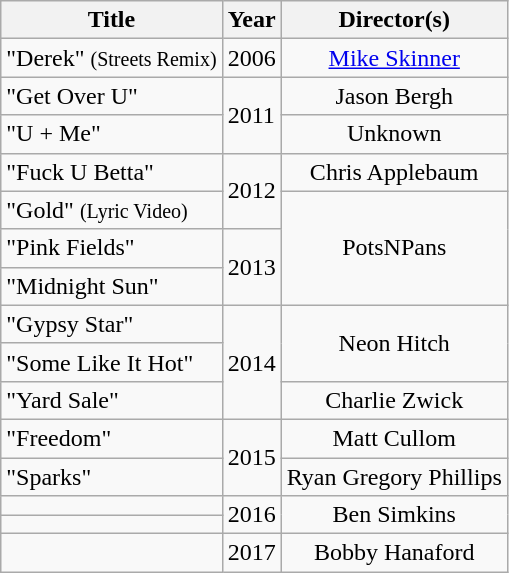<table class="wikitable plainrowheaders">
<tr>
<th scope="col">Title</th>
<th scope="col">Year</th>
<th scope="col">Director(s)</th>
</tr>
<tr>
<td>"Derek" <small>(Streets Remix)</small></td>
<td>2006</td>
<td align=center><a href='#'>Mike Skinner</a></td>
</tr>
<tr>
<td>"Get Over U"</td>
<td rowspan="2">2011</td>
<td align=center>Jason Bergh</td>
</tr>
<tr>
<td>"U + Me"</td>
<td align=center>Unknown</td>
</tr>
<tr>
<td>"Fuck U Betta"</td>
<td rowspan="2">2012</td>
<td align=center>Chris Applebaum</td>
</tr>
<tr>
<td>"Gold" <small>(Lyric Video)</small></td>
<td style="text-align:center;" rowspan="3">PotsNPans</td>
</tr>
<tr>
<td>"Pink Fields"</td>
<td rowspan="2">2013</td>
</tr>
<tr>
<td>"Midnight Sun"</td>
</tr>
<tr>
<td>"Gypsy Star"</td>
<td rowspan="3">2014</td>
<td style="text-align:center;" rowspan="2">Neon Hitch</td>
</tr>
<tr>
<td>"Some Like It Hot" <br></td>
</tr>
<tr>
<td>"Yard Sale"</td>
<td style="text-align:center;">Charlie Zwick</td>
</tr>
<tr>
<td>"Freedom"</td>
<td rowspan="2">2015</td>
<td style="text-align:center;">Matt Cullom</td>
</tr>
<tr>
<td>"Sparks"</td>
<td align=center>Ryan Gregory Phillips</td>
</tr>
<tr>
<td></td>
<td rowspan="2">2016</td>
<td style="text-align:center;" rowspan="2">Ben Simkins</td>
</tr>
<tr>
<td></td>
</tr>
<tr>
<td></td>
<td>2017</td>
<td style="text-align:center;">Bobby Hanaford</td>
</tr>
</table>
